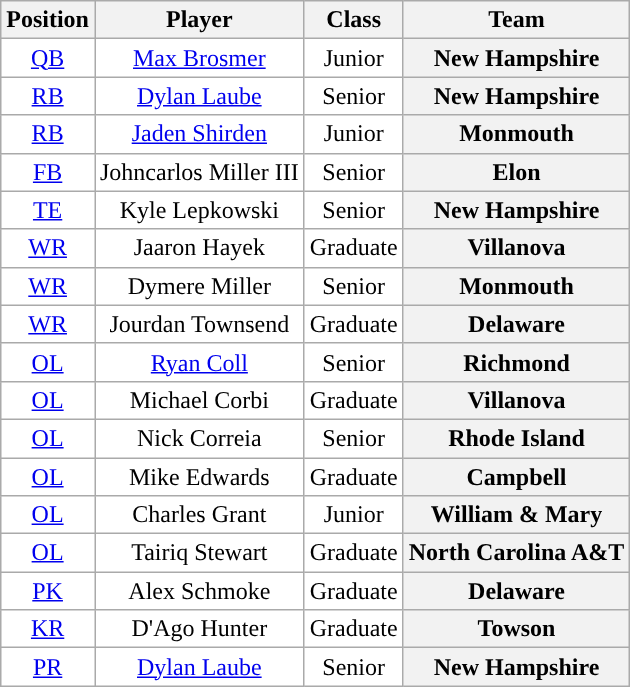<table class="wikitable sortable" border="1">
<tr>
<th>Position</th>
<th>Player</th>
<th>Class</th>
<th>Team</th>
</tr>
<tr>
<td style="text-align:center; background:white"><a href='#'>QB</a></td>
<td style="text-align:center; background:white"><a href='#'>Max Brosmer</a></td>
<td style="text-align:center; background:white">Junior</td>
<th>New Hampshire</th>
</tr>
<tr>
<td style="text-align:center; background:white"><a href='#'>RB</a></td>
<td style="text-align:center; background:white"><a href='#'>Dylan Laube</a></td>
<td style="text-align:center; background:white">Senior</td>
<th>New Hampshire</th>
</tr>
<tr>
<td style="text-align:center; background:white"><a href='#'>RB</a></td>
<td style="text-align:center; background:white"><a href='#'>Jaden Shirden</a></td>
<td style="text-align:center; background:white">Junior</td>
<th>Monmouth</th>
</tr>
<tr>
<td style="text-align:center; background:white"><a href='#'>FB</a></td>
<td style="text-align:center; background:white">Johncarlos Miller III</td>
<td style="text-align:center; background:white">Senior</td>
<th>Elon</th>
</tr>
<tr>
<td style="text-align:center; background:white"><a href='#'>TE</a></td>
<td style="text-align:center; background:white">Kyle Lepkowski</td>
<td style="text-align:center; background:white">Senior</td>
<th>New Hampshire</th>
</tr>
<tr>
<td style="text-align:center; background:white"><a href='#'>WR</a></td>
<td style="text-align:center; background:white">Jaaron Hayek</td>
<td style="text-align:center; background:white">Graduate</td>
<th>Villanova</th>
</tr>
<tr>
<td style="text-align:center; background:white"><a href='#'>WR</a></td>
<td style="text-align:center; background:white">Dymere Miller</td>
<td style="text-align:center; background:white">Senior</td>
<th>Monmouth</th>
</tr>
<tr>
<td style="text-align:center; background:white"><a href='#'>WR</a></td>
<td style="text-align:center; background:white">Jourdan Townsend</td>
<td style="text-align:center; background:white">Graduate</td>
<th>Delaware</th>
</tr>
<tr>
<td style="text-align:center; background:white"><a href='#'>OL</a></td>
<td style="text-align:center; background:white"><a href='#'>Ryan Coll</a></td>
<td style="text-align:center; background:white">Senior</td>
<th>Richmond</th>
</tr>
<tr>
<td style="text-align:center; background:white"><a href='#'>OL</a></td>
<td style="text-align:center; background:white">Michael Corbi</td>
<td style="text-align:center; background:white">Graduate</td>
<th>Villanova</th>
</tr>
<tr>
<td style="text-align:center; background:white"><a href='#'>OL</a></td>
<td style="text-align:center; background:white">Nick Correia</td>
<td style="text-align:center; background:white">Senior</td>
<th>Rhode Island</th>
</tr>
<tr>
<td style="text-align:center; background:white"><a href='#'>OL</a></td>
<td style="text-align:center; background:white">Mike Edwards</td>
<td style="text-align:center; background:white">Graduate</td>
<th>Campbell</th>
</tr>
<tr>
<td style="text-align:center; background:white"><a href='#'>OL</a></td>
<td style="text-align:center; background:white">Charles Grant</td>
<td style="text-align:center; background:white">Junior</td>
<th>William & Mary</th>
</tr>
<tr>
<td style="text-align:center; background:white"><a href='#'>OL</a></td>
<td style="text-align:center; background:white">Tairiq Stewart</td>
<td style="text-align:center; background:white">Graduate</td>
<th>North Carolina A&T</th>
</tr>
<tr>
<td style="text-align:center; background:white"><a href='#'>PK</a></td>
<td style="text-align:center; background:white">Alex Schmoke</td>
<td style="text-align:center; background:white">Graduate</td>
<th>Delaware</th>
</tr>
<tr>
<td style="text-align:center; background:white"><a href='#'>KR</a></td>
<td style="text-align:center; background:white">D'Ago Hunter</td>
<td style="text-align:center; background:white">Graduate</td>
<th>Towson</th>
</tr>
<tr>
<td style="text-align:center; background:white"><a href='#'>PR</a></td>
<td style="text-align:center; background:white"><a href='#'>Dylan Laube</a></td>
<td style="text-align:center; background:white">Senior</td>
<th>New Hampshire</th>
</tr>
</table>
